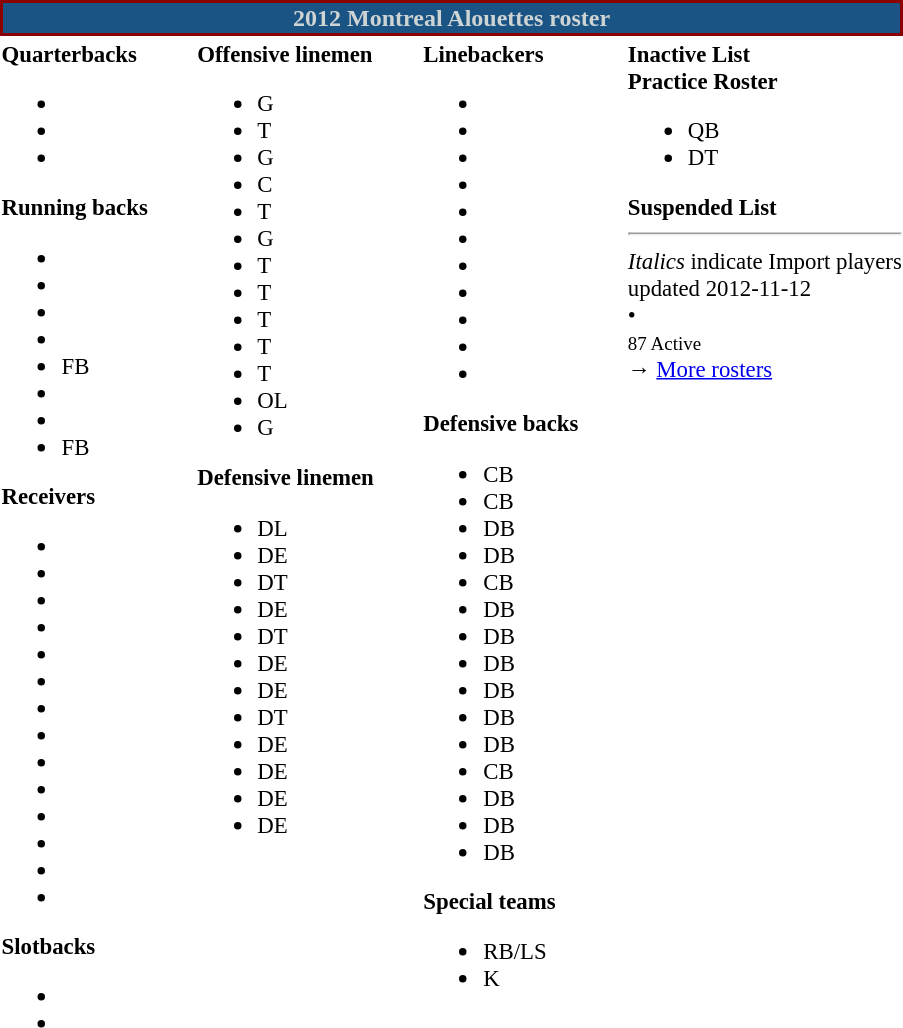<table class="toccolours" style="text-align: left;">
<tr>
<th colspan="7" style="background-color: #1A5484; color:#CED4D3; border:2px solid darkred; text-align: center">2012 Montreal Alouettes roster</th>
</tr>
<tr>
<td style="font-size: 95%;" valign="top"><strong>Quarterbacks</strong><br><ul><li></li><li></li><li></li></ul><strong>Running backs</strong><ul><li></li><li></li><li></li><li></li><li> FB</li><li></li><li></li><li> FB</li></ul><strong>Receivers</strong><ul><li></li><li></li><li></li><li></li><li></li><li></li><li></li><li></li><li></li><li></li><li></li><li></li><li></li><li></li></ul><strong>Slotbacks</strong><ul><li></li><li></li></ul></td>
<td style="width: 25px;"></td>
<td style="font-size: 95%;" valign="top"><strong>Offensive linemen</strong><br><ul><li> G</li><li> T</li><li> G</li><li> C</li><li> T</li><li> G</li><li> T</li><li> T</li><li> T</li><li> T</li><li> T</li><li> OL</li><li> G</li></ul><strong>Defensive linemen</strong><ul><li> DL</li><li> DE</li><li> DT</li><li> DE</li><li> DT</li><li> DE</li><li> DE</li><li> DT</li><li> DE</li><li> DE</li><li> DE</li><li> DE</li></ul></td>
<td style="width: 25px;"></td>
<td style="font-size: 95%;" valign="top"><strong>Linebackers</strong><br><ul><li></li><li></li><li></li><li></li><li></li><li></li><li></li><li></li><li></li><li></li><li></li></ul><strong>Defensive backs</strong><ul><li> CB</li><li> CB</li><li> DB</li><li> DB</li><li> CB</li><li> DB</li><li> DB</li><li> DB</li><li> DB</li><li> DB</li><li> DB</li><li> CB</li><li> DB</li><li> DB</li><li> DB</li></ul><strong>Special teams</strong><ul><li> RB/LS</li><li> K</li></ul></td>
<td style="width: 25px;"></td>
<td style="font-size: 95%;" valign="top"><strong>Inactive List</strong><br><strong>Practice Roster</strong><ul><li> QB</li><li> DT</li></ul><strong>Suspended List</strong><br><hr>
<em>Italics</em> indicate Import players<br>
<span></span> updated 2012-11-12<br>
<span></span> • <span></span><br>
<small>87 Active</small><br>→ <a href='#'>More rosters</a></td>
</tr>
<tr>
</tr>
</table>
